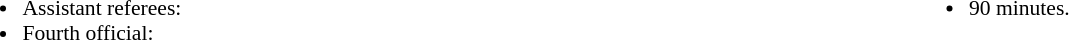<table style="width:100%; font-size:90%">
<tr>
<td style="width:50%; vertical-align:top"><br><ul><li>Assistant referees:</li><li>Fourth official:</li></ul></td>
<td style="width:50%; vertical-align:top"><br><ul><li>90 minutes.</li></ul></td>
</tr>
</table>
